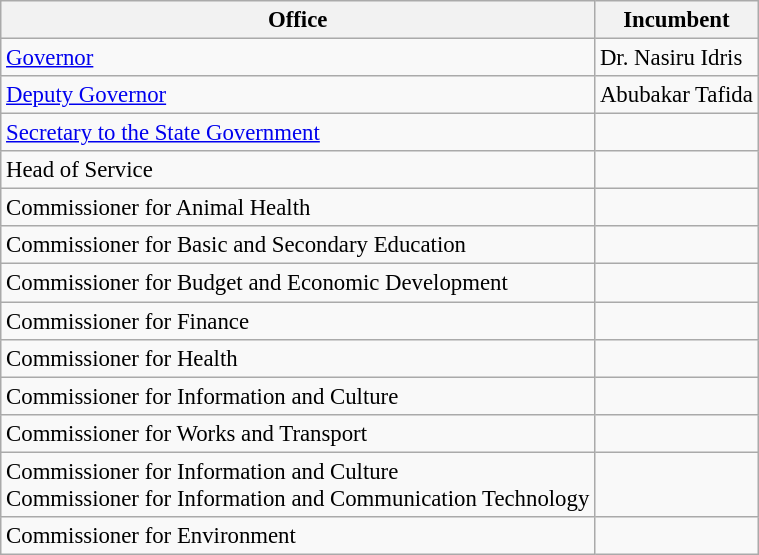<table class="wikitable" style="font-size: 95%;">
<tr>
<th>Office</th>
<th>Incumbent</th>
</tr>
<tr>
<td><a href='#'>Governor</a></td>
<td>Dr. Nasiru Idris</td>
</tr>
<tr>
<td><a href='#'>Deputy Governor</a></td>
<td>Abubakar Tafida </td>
</tr>
<tr>
<td><a href='#'>Secretary to the State Government</a></td>
<td></td>
</tr>
<tr>
<td>Head of Service</td>
<td></td>
</tr>
<tr>
<td>Commissioner for Animal Health</td>
<td></td>
</tr>
<tr>
<td>Commissioner for Basic and Secondary Education</td>
<td></td>
</tr>
<tr>
<td>Commissioner for Budget and Economic Development</td>
<td></td>
</tr>
<tr>
<td>Commissioner for Finance</td>
<td></td>
</tr>
<tr>
<td>Commissioner for Health</td>
<td></td>
</tr>
<tr>
<td>Commissioner for Information and Culture</td>
<td></td>
</tr>
<tr>
<td>Commissioner for Works and Transport</td>
<td></td>
</tr>
<tr>
<td>Commissioner for Information and Culture<br>Commissioner for Information and Communication Technology</td>
<td></td>
</tr>
<tr>
<td>Commissioner for Environment</td>
<td></td>
</tr>
</table>
